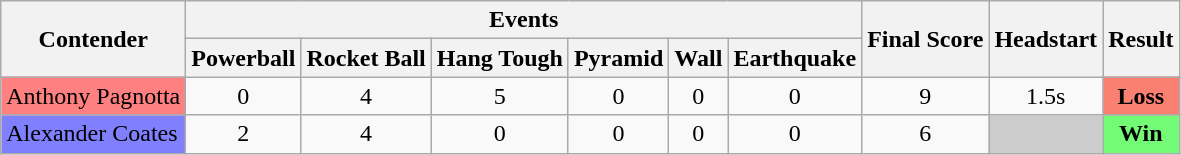<table class="wikitable" style="text-align:center;">
<tr>
<th rowspan=2>Contender</th>
<th colspan=6>Events</th>
<th rowspan=2>Final Score</th>
<th rowspan=2>Headstart</th>
<th rowspan=2>Result</th>
</tr>
<tr>
<th>Powerball</th>
<th>Rocket Ball</th>
<th>Hang Tough</th>
<th>Pyramid</th>
<th>Wall</th>
<th>Earthquake</th>
</tr>
<tr>
<td bgcolor=#ff8080 style="text-align:left;">Anthony Pagnotta</td>
<td>0</td>
<td>4</td>
<td>5</td>
<td>0</td>
<td>0</td>
<td>0</td>
<td>9</td>
<td>1.5s</td>
<td style="text-align:center; background:salmon;"><strong>Loss</strong></td>
</tr>
<tr>
<td bgcolor=#8080ff style="text-align:left;">Alexander Coates</td>
<td>2</td>
<td>4</td>
<td>0</td>
<td>0</td>
<td>0</td>
<td>0</td>
<td>6</td>
<td style="background:#ccc"></td>
<td style="text-align:center; background:#73fb76;"><strong>Win</strong></td>
</tr>
</table>
